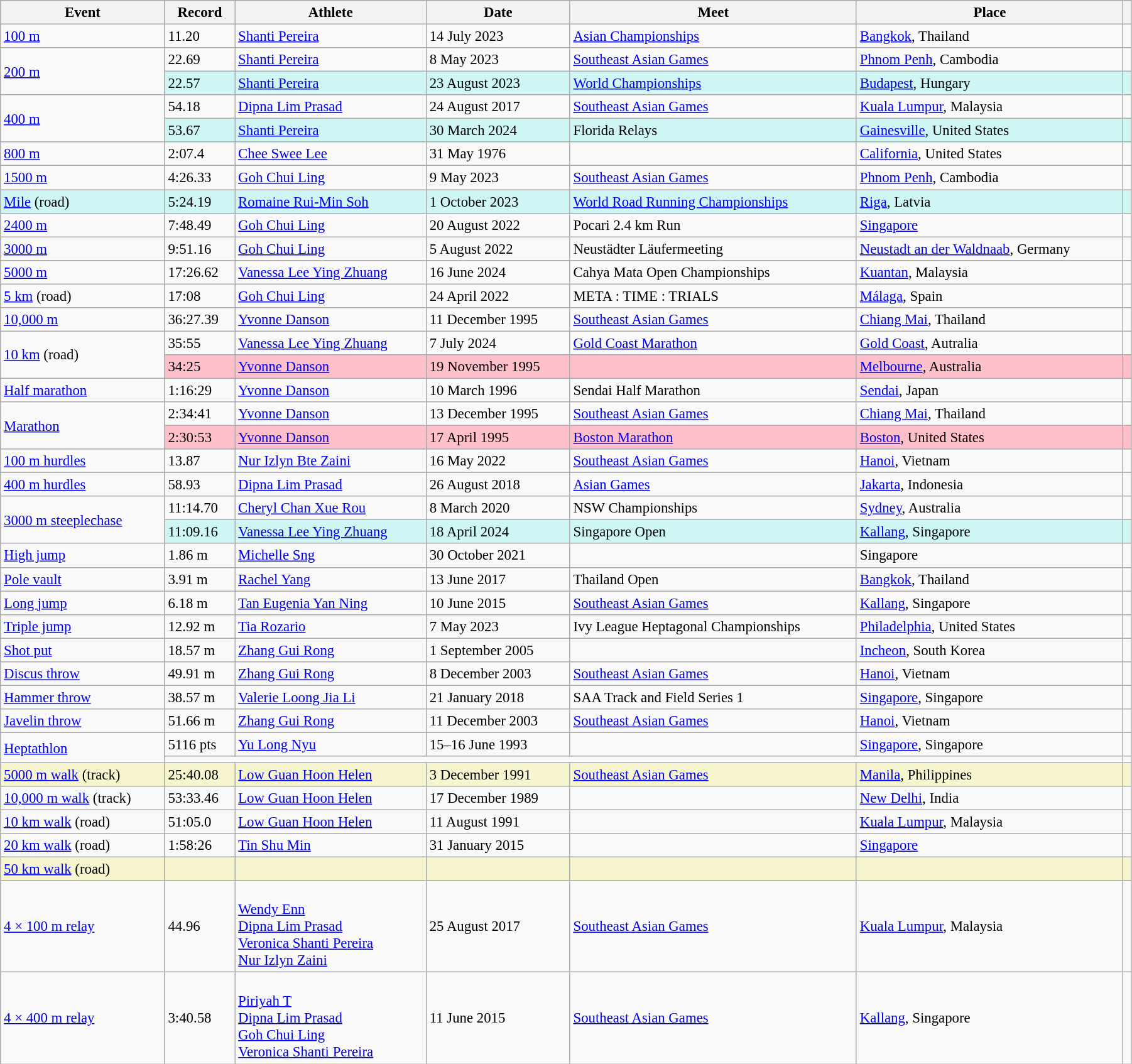<table class="wikitable" style="font-size:95%; width: 95%;">
<tr>
<th>Event</th>
<th>Record</th>
<th>Athlete</th>
<th>Date</th>
<th>Meet</th>
<th>Place</th>
<th></th>
</tr>
<tr>
<td><a href='#'>100 m</a></td>
<td>11.20 </td>
<td><a href='#'>Shanti Pereira</a></td>
<td>14 July 2023</td>
<td><a href='#'>Asian Championships</a></td>
<td><a href='#'>Bangkok</a>, Thailand</td>
<td></td>
</tr>
<tr>
<td rowspan=2><a href='#'>200 m</a></td>
<td>22.69 </td>
<td><a href='#'>Shanti Pereira</a></td>
<td>8 May 2023</td>
<td><a href='#'>Southeast Asian Games</a></td>
<td><a href='#'>Phnom Penh</a>, Cambodia</td>
<td></td>
</tr>
<tr bgcolor=#CEF6F5>
<td>22.57 </td>
<td><a href='#'>Shanti Pereira</a></td>
<td>23 August 2023</td>
<td><a href='#'>World Championships</a></td>
<td><a href='#'>Budapest</a>, Hungary</td>
<td></td>
</tr>
<tr>
<td rowspan=2><a href='#'>400 m</a></td>
<td>54.18</td>
<td><a href='#'>Dipna Lim Prasad</a></td>
<td>24 August 2017</td>
<td><a href='#'>Southeast Asian Games</a></td>
<td><a href='#'>Kuala Lumpur</a>, Malaysia</td>
<td></td>
</tr>
<tr bgcolor=#CEF6F5>
<td>53.67</td>
<td><a href='#'>Shanti Pereira</a></td>
<td>30 March 2024</td>
<td>Florida Relays</td>
<td><a href='#'>Gainesville</a>, United States</td>
<td></td>
</tr>
<tr>
<td><a href='#'>800 m</a></td>
<td>2:07.4 </td>
<td><a href='#'>Chee Swee Lee</a></td>
<td>31 May 1976</td>
<td></td>
<td><a href='#'>California</a>, United States</td>
<td></td>
</tr>
<tr>
<td><a href='#'>1500 m</a></td>
<td>4:26.33</td>
<td><a href='#'>Goh Chui Ling</a></td>
<td>9 May 2023</td>
<td><a href='#'>Southeast Asian Games</a></td>
<td><a href='#'>Phnom Penh</a>, Cambodia</td>
<td></td>
</tr>
<tr bgcolor=#CEF6F5>
<td><a href='#'>Mile</a> (road)</td>
<td>5:24.19 </td>
<td><a href='#'>Romaine Rui-Min Soh</a></td>
<td>1 October 2023</td>
<td><a href='#'>World Road Running Championships</a></td>
<td><a href='#'>Riga</a>, Latvia</td>
<td></td>
</tr>
<tr>
<td><a href='#'>2400 m</a></td>
<td>7:48.49</td>
<td><a href='#'>Goh Chui Ling</a></td>
<td>20 August 2022</td>
<td>Pocari 2.4 km Run</td>
<td><a href='#'>Singapore</a></td>
<td></td>
</tr>
<tr>
<td><a href='#'>3000 m</a></td>
<td>9:51.16</td>
<td><a href='#'>Goh Chui Ling</a></td>
<td>5 August 2022</td>
<td>Neustädter Läufermeeting</td>
<td><a href='#'>Neustadt an der Waldnaab</a>, Germany</td>
<td></td>
</tr>
<tr>
<td><a href='#'>5000 m</a></td>
<td>17:26.62</td>
<td><a href='#'>Vanessa Lee Ying Zhuang</a></td>
<td>16 June 2024</td>
<td>Cahya Mata Open Championships</td>
<td><a href='#'>Kuantan</a>, Malaysia</td>
<td></td>
</tr>
<tr>
<td><a href='#'>5 km</a> (road)</td>
<td>17:08</td>
<td><a href='#'>Goh Chui Ling</a></td>
<td>24 April 2022</td>
<td>META : TIME : TRIALS</td>
<td><a href='#'>Málaga</a>, Spain</td>
<td></td>
</tr>
<tr>
<td><a href='#'>10,000 m</a></td>
<td>36:27.39</td>
<td><a href='#'>Yvonne Danson</a></td>
<td>11 December 1995</td>
<td><a href='#'>Southeast Asian Games</a></td>
<td><a href='#'>Chiang Mai</a>, Thailand</td>
<td></td>
</tr>
<tr>
<td rowspan=2><a href='#'>10 km</a> (road)</td>
<td>35:55</td>
<td><a href='#'>Vanessa Lee Ying Zhuang</a></td>
<td>7 July 2024</td>
<td><a href='#'>Gold Coast Marathon</a></td>
<td><a href='#'>Gold Coast</a>, Autralia</td>
<td></td>
</tr>
<tr style="background:pink">
<td>34:25</td>
<td><a href='#'>Yvonne Danson</a></td>
<td>19 November 1995</td>
<td></td>
<td><a href='#'>Melbourne</a>, Australia</td>
<td></td>
</tr>
<tr>
<td><a href='#'>Half marathon</a></td>
<td>1:16:29</td>
<td><a href='#'>Yvonne Danson</a></td>
<td>10 March 1996</td>
<td>Sendai Half Marathon</td>
<td><a href='#'>Sendai</a>, Japan</td>
<td></td>
</tr>
<tr>
<td rowspan=2><a href='#'>Marathon</a></td>
<td>2:34:41</td>
<td><a href='#'>Yvonne Danson</a></td>
<td>13 December 1995</td>
<td><a href='#'>Southeast Asian Games</a></td>
<td><a href='#'>Chiang Mai</a>, Thailand</td>
<td></td>
</tr>
<tr style="background:pink">
<td>2:30:53  </td>
<td><a href='#'>Yvonne Danson</a></td>
<td>17 April 1995</td>
<td><a href='#'>Boston Marathon</a></td>
<td><a href='#'>Boston</a>, United States</td>
<td></td>
</tr>
<tr>
<td><a href='#'>100 m hurdles</a></td>
<td>13.87 </td>
<td><a href='#'>Nur Izlyn Bte Zaini</a></td>
<td>16 May 2022</td>
<td><a href='#'>Southeast Asian Games</a></td>
<td><a href='#'>Hanoi</a>, Vietnam</td>
<td></td>
</tr>
<tr>
<td><a href='#'>400 m hurdles</a></td>
<td>58.93</td>
<td><a href='#'>Dipna Lim Prasad</a></td>
<td>26 August 2018</td>
<td><a href='#'>Asian Games</a></td>
<td><a href='#'>Jakarta</a>, Indonesia</td>
<td></td>
</tr>
<tr>
<td rowspan=2><a href='#'>3000 m steeplechase</a></td>
<td>11:14.70</td>
<td><a href='#'>Cheryl Chan Xue Rou</a></td>
<td>8 March 2020</td>
<td>NSW Championships</td>
<td><a href='#'>Sydney</a>, Australia</td>
<td></td>
</tr>
<tr bgcolor=#CEF6F5>
<td>11:09.16</td>
<td><a href='#'>Vanessa Lee Ying Zhuang</a></td>
<td>18 April 2024</td>
<td>Singapore Open</td>
<td><a href='#'>Kallang</a>, Singapore</td>
<td></td>
</tr>
<tr>
<td><a href='#'>High jump</a></td>
<td>1.86 m</td>
<td><a href='#'>Michelle Sng</a></td>
<td>30 October 2021</td>
<td></td>
<td>Singapore</td>
<td></td>
</tr>
<tr>
<td><a href='#'>Pole vault</a></td>
<td>3.91 m</td>
<td><a href='#'>Rachel Yang</a></td>
<td>13 June 2017</td>
<td>Thailand Open</td>
<td><a href='#'>Bangkok</a>, Thailand</td>
<td></td>
</tr>
<tr>
<td><a href='#'>Long jump</a></td>
<td>6.18 m </td>
<td><a href='#'>Tan Eugenia Yan Ning</a></td>
<td>10 June 2015</td>
<td><a href='#'>Southeast Asian Games</a></td>
<td><a href='#'>Kallang</a>, Singapore</td>
<td></td>
</tr>
<tr>
<td><a href='#'>Triple jump</a></td>
<td>12.92 m </td>
<td><a href='#'>Tia Rozario</a></td>
<td>7 May 2023</td>
<td>Ivy League Heptagonal Championships</td>
<td><a href='#'>Philadelphia</a>, United States</td>
<td></td>
</tr>
<tr>
<td><a href='#'>Shot put</a></td>
<td>18.57 m</td>
<td><a href='#'>Zhang Gui Rong</a></td>
<td>1 September 2005</td>
<td></td>
<td><a href='#'>Incheon</a>, South Korea</td>
<td></td>
</tr>
<tr>
<td><a href='#'>Discus throw</a></td>
<td>49.91 m</td>
<td><a href='#'>Zhang Gui Rong</a></td>
<td>8 December 2003</td>
<td><a href='#'>Southeast Asian Games</a></td>
<td><a href='#'>Hanoi</a>, Vietnam</td>
<td></td>
</tr>
<tr>
<td><a href='#'>Hammer throw</a></td>
<td>38.57 m</td>
<td><a href='#'>Valerie Loong Jia Li</a></td>
<td>21 January 2018</td>
<td>SAA Track and Field Series 1</td>
<td><a href='#'>Singapore</a>, Singapore</td>
<td></td>
</tr>
<tr>
<td><a href='#'>Javelin throw</a></td>
<td>51.66 m</td>
<td><a href='#'>Zhang Gui Rong</a></td>
<td>11 December 2003</td>
<td><a href='#'>Southeast Asian Games</a></td>
<td><a href='#'>Hanoi</a>, Vietnam</td>
<td></td>
</tr>
<tr>
<td rowspan=2><a href='#'>Heptathlon</a></td>
<td>5116 pts</td>
<td><a href='#'>Yu Long Nyu</a></td>
<td>15–16 June 1993</td>
<td></td>
<td><a href='#'>Singapore</a>, Singapore</td>
<td></td>
</tr>
<tr>
<td colspan=5></td>
<td></td>
</tr>
<tr style="background:#f6F5CE;">
<td><a href='#'>5000 m walk</a> (track)</td>
<td>25:40.08</td>
<td><a href='#'>Low Guan Hoon Helen</a></td>
<td>3 December 1991</td>
<td><a href='#'>Southeast Asian Games</a></td>
<td><a href='#'>Manila</a>, Philippines</td>
<td></td>
</tr>
<tr>
<td><a href='#'>10,000 m walk</a> (track)</td>
<td>53:33.46</td>
<td><a href='#'>Low Guan Hoon Helen</a></td>
<td>17 December 1989</td>
<td></td>
<td><a href='#'>New Delhi</a>, India</td>
<td></td>
</tr>
<tr>
<td><a href='#'>10 km walk</a> (road)</td>
<td>51:05.0</td>
<td><a href='#'>Low Guan Hoon Helen</a></td>
<td>11 August 1991</td>
<td></td>
<td><a href='#'>Kuala Lumpur</a>, Malaysia</td>
<td></td>
</tr>
<tr>
<td><a href='#'>20 km walk</a> (road)</td>
<td>1:58:26</td>
<td><a href='#'>Tin Shu Min</a></td>
<td>31 January 2015</td>
<td></td>
<td><a href='#'>Singapore</a></td>
<td></td>
</tr>
<tr style="background:#f6F5CE;">
<td><a href='#'>50 km walk</a> (road)</td>
<td></td>
<td></td>
<td></td>
<td></td>
<td></td>
<td></td>
</tr>
<tr>
<td><a href='#'>4 × 100 m relay</a></td>
<td>44.96</td>
<td><br><a href='#'>Wendy Enn</a><br><a href='#'>Dipna Lim Prasad</a><br><a href='#'>Veronica Shanti Pereira</a><br><a href='#'>Nur Izlyn Zaini</a></td>
<td>25 August 2017</td>
<td><a href='#'>Southeast Asian Games</a></td>
<td><a href='#'>Kuala Lumpur</a>, Malaysia</td>
<td></td>
</tr>
<tr>
<td><a href='#'>4 × 400 m relay</a></td>
<td>3:40.58</td>
<td><br><a href='#'>Piriyah T</a><br><a href='#'>Dipna Lim Prasad</a><br><a href='#'>Goh Chui Ling</a><br><a href='#'>Veronica Shanti Pereira</a></td>
<td>11 June 2015</td>
<td><a href='#'>Southeast Asian Games</a></td>
<td><a href='#'>Kallang</a>, Singapore</td>
<td></td>
</tr>
</table>
